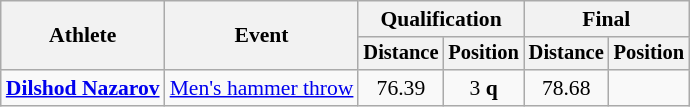<table class=wikitable style="font-size:90%">
<tr>
<th rowspan="2">Athlete</th>
<th rowspan="2">Event</th>
<th colspan="2">Qualification</th>
<th colspan="2">Final</th>
</tr>
<tr style="font-size:95%">
<th>Distance</th>
<th>Position</th>
<th>Distance</th>
<th>Position</th>
</tr>
<tr align=center>
<td align=left><strong><a href='#'>Dilshod Nazarov</a></strong></td>
<td align=left><a href='#'>Men's hammer throw</a></td>
<td>76.39</td>
<td>3 <strong>q</strong></td>
<td>78.68</td>
<td></td>
</tr>
</table>
